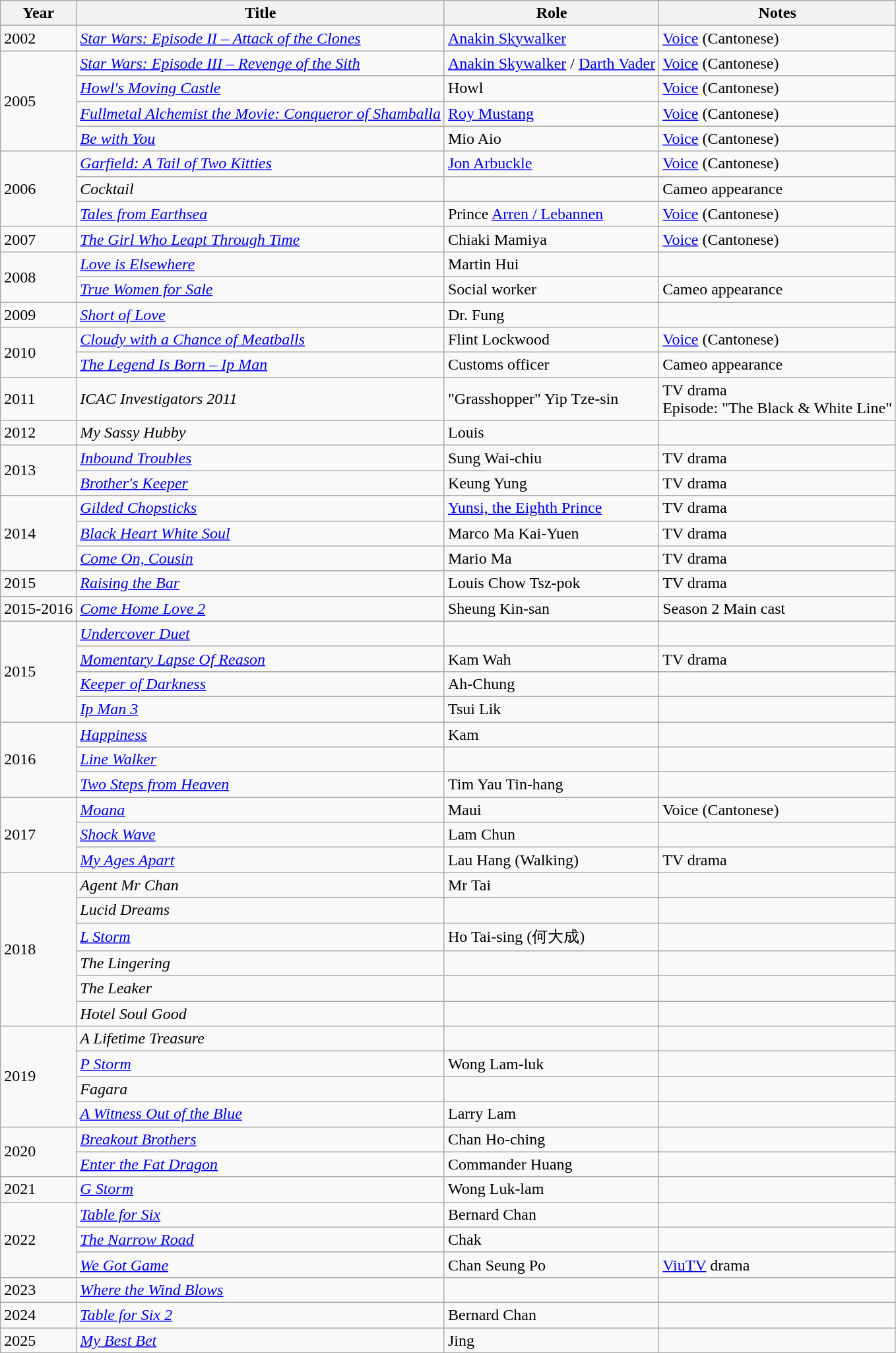<table class="wikitable plainrowheaders sortable">
<tr>
<th scope="col">Year</th>
<th scope="col">Title</th>
<th scope="col">Role</th>
<th scope="col" class="unsortable">Notes</th>
</tr>
<tr>
<td>2002</td>
<td><em><a href='#'>Star Wars: Episode II – Attack of the Clones</a></em></td>
<td><a href='#'>Anakin Skywalker</a></td>
<td><a href='#'>Voice</a> (Cantonese)</td>
</tr>
<tr>
<td rowspan="4">2005</td>
<td><em><a href='#'>Star Wars: Episode III – Revenge of the Sith</a></em></td>
<td><a href='#'>Anakin Skywalker</a> / <a href='#'>Darth Vader</a></td>
<td><a href='#'>Voice</a> (Cantonese)</td>
</tr>
<tr>
<td><em><a href='#'>Howl's Moving Castle</a></em></td>
<td>Howl</td>
<td><a href='#'>Voice</a> (Cantonese)</td>
</tr>
<tr>
<td><em><a href='#'>Fullmetal Alchemist the Movie: Conqueror of Shamballa</a></em></td>
<td><a href='#'>Roy Mustang</a></td>
<td><a href='#'>Voice</a> (Cantonese)</td>
</tr>
<tr>
<td><em><a href='#'>Be with You</a></em></td>
<td>Mio Aio</td>
<td><a href='#'>Voice</a> (Cantonese)</td>
</tr>
<tr>
<td rowspan="3">2006</td>
<td><em><a href='#'>Garfield: A Tail of Two Kitties</a></em></td>
<td><a href='#'>Jon Arbuckle</a></td>
<td><a href='#'>Voice</a> (Cantonese)</td>
</tr>
<tr>
<td><em>Cocktail</em></td>
<td></td>
<td>Cameo appearance</td>
</tr>
<tr>
<td><em><a href='#'>Tales from Earthsea</a></em></td>
<td>Prince <a href='#'>Arren / Lebannen</a></td>
<td><a href='#'>Voice</a> (Cantonese)</td>
</tr>
<tr>
<td>2007</td>
<td><em><a href='#'>The Girl Who Leapt Through Time</a></em></td>
<td>Chiaki Mamiya</td>
<td><a href='#'>Voice</a> (Cantonese)</td>
</tr>
<tr>
<td rowspan="2">2008</td>
<td><em><a href='#'>Love is Elsewhere</a></em></td>
<td>Martin Hui</td>
<td></td>
</tr>
<tr>
<td><em><a href='#'>True Women for Sale</a></em></td>
<td>Social worker</td>
<td>Cameo appearance</td>
</tr>
<tr>
<td>2009</td>
<td><em><a href='#'>Short of Love</a></em></td>
<td>Dr. Fung</td>
<td></td>
</tr>
<tr>
<td rowspan="2">2010</td>
<td><em><a href='#'>Cloudy with a Chance of Meatballs</a></em></td>
<td>Flint Lockwood</td>
<td><a href='#'>Voice</a> (Cantonese)</td>
</tr>
<tr>
<td><em><a href='#'>The Legend Is Born – Ip Man</a></em></td>
<td>Customs officer</td>
<td>Cameo appearance</td>
</tr>
<tr>
<td>2011</td>
<td><em>ICAC Investigators 2011</em></td>
<td>"Grasshopper" Yip Tze-sin</td>
<td>TV drama<br>Episode: "The Black & White Line"</td>
</tr>
<tr>
<td>2012</td>
<td><em>My Sassy Hubby</em></td>
<td>Louis</td>
<td></td>
</tr>
<tr>
<td rowspan="2">2013</td>
<td><em><a href='#'>Inbound Troubles</a></em></td>
<td>Sung Wai-chiu</td>
<td>TV drama</td>
</tr>
<tr>
<td><em><a href='#'>Brother's Keeper</a></em></td>
<td>Keung Yung</td>
<td>TV drama</td>
</tr>
<tr>
<td rowspan="3">2014</td>
<td><em><a href='#'>Gilded Chopsticks</a></em></td>
<td><a href='#'>Yunsi, the Eighth Prince</a></td>
<td>TV drama</td>
</tr>
<tr>
<td><em><a href='#'>Black Heart White Soul</a></em></td>
<td>Marco Ma Kai-Yuen</td>
<td>TV drama</td>
</tr>
<tr>
<td><em><a href='#'>Come On, Cousin</a></em></td>
<td>Mario Ma</td>
<td>TV drama</td>
</tr>
<tr>
<td>2015</td>
<td><em><a href='#'>Raising the Bar</a></em></td>
<td>Louis Chow Tsz-pok</td>
<td>TV drama</td>
</tr>
<tr>
<td>2015-2016</td>
<td><em><a href='#'>Come Home Love 2</a></em></td>
<td>Sheung Kin-san</td>
<td>Season 2 Main cast</td>
</tr>
<tr>
<td rowspan="4">2015</td>
<td><em><a href='#'>Undercover Duet</a></em></td>
<td></td>
<td></td>
</tr>
<tr>
<td><em><a href='#'>Momentary Lapse Of Reason</a></em></td>
<td>Kam Wah</td>
<td>TV drama</td>
</tr>
<tr>
<td><em><a href='#'>Keeper of Darkness</a></em></td>
<td>Ah-Chung</td>
<td></td>
</tr>
<tr>
<td><em><a href='#'>Ip Man 3</a></em></td>
<td>Tsui Lik</td>
<td></td>
</tr>
<tr>
<td rowspan=3>2016</td>
<td><em><a href='#'>Happiness</a></em></td>
<td>Kam</td>
<td></td>
</tr>
<tr>
<td><em><a href='#'>Line Walker</a></em></td>
<td></td>
<td></td>
</tr>
<tr>
<td><em><a href='#'>Two Steps from Heaven</a></em></td>
<td>Tim Yau Tin-hang</td>
<td></td>
</tr>
<tr>
<td rowspan=3>2017</td>
<td><em><a href='#'>Moana</a></em></td>
<td>Maui</td>
<td>Voice (Cantonese)</td>
</tr>
<tr>
<td><em><a href='#'>Shock Wave</a></em></td>
<td>Lam Chun</td>
<td></td>
</tr>
<tr>
<td><em><a href='#'>My Ages Apart</a></em></td>
<td>Lau Hang (Walking)</td>
<td>TV drama</td>
</tr>
<tr>
<td rowspan=6>2018</td>
<td><em>Agent Mr Chan</em></td>
<td>Mr Tai</td>
<td></td>
</tr>
<tr>
<td><em>Lucid Dreams</em></td>
<td></td>
<td></td>
</tr>
<tr>
<td><em><a href='#'>L Storm</a></em></td>
<td>Ho Tai-sing (何大成)</td>
<td></td>
</tr>
<tr>
<td><em>The Lingering</em></td>
<td></td>
<td></td>
</tr>
<tr>
<td><em>The Leaker</em></td>
<td></td>
<td></td>
</tr>
<tr>
<td><em>Hotel Soul Good</em></td>
<td></td>
<td></td>
</tr>
<tr>
<td rowspan=4>2019</td>
<td><em>A Lifetime Treasure</em></td>
<td></td>
<td></td>
</tr>
<tr>
<td><em><a href='#'>P Storm</a></em></td>
<td>Wong Lam-luk</td>
<td></td>
</tr>
<tr>
<td><em>Fagara</em></td>
<td></td>
<td></td>
</tr>
<tr>
<td><em><a href='#'>A Witness Out of the Blue</a></em></td>
<td>Larry Lam</td>
<td></td>
</tr>
<tr>
<td rowspan=2>2020</td>
<td><em><a href='#'>Breakout Brothers</a></em></td>
<td>Chan Ho-ching</td>
<td></td>
</tr>
<tr>
<td><em><a href='#'>Enter the Fat Dragon</a></em></td>
<td>Commander Huang</td>
<td></td>
</tr>
<tr>
<td>2021</td>
<td><em><a href='#'>G Storm</a></em></td>
<td>Wong Luk-lam</td>
<td></td>
</tr>
<tr>
<td rowspan=3>2022</td>
<td><em><a href='#'>Table for Six</a></em></td>
<td>Bernard Chan</td>
<td></td>
</tr>
<tr>
<td><em><a href='#'>The Narrow Road</a></em></td>
<td>Chak</td>
<td></td>
</tr>
<tr>
<td><em><a href='#'>We Got Game</a></em></td>
<td>Chan Seung Po</td>
<td><a href='#'>ViuTV</a> drama</td>
</tr>
<tr>
<td>2023</td>
<td><em><a href='#'>Where the Wind Blows</a></em></td>
<td></td>
<td></td>
</tr>
<tr>
<td>2024</td>
<td><em><a href='#'>Table for Six 2</a></em></td>
<td>Bernard Chan</td>
<td></td>
</tr>
<tr>
<td>2025</td>
<td><em><a href='#'>My Best Bet</a></em></td>
<td>Jing</td>
<td></td>
</tr>
<tr>
</tr>
</table>
